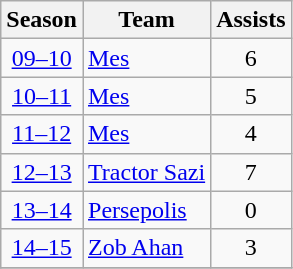<table class="wikitable" style="text-align: center;">
<tr>
<th>Season</th>
<th>Team</th>
<th>Assists</th>
</tr>
<tr>
<td><a href='#'>09–10</a></td>
<td align="left"><a href='#'>Mes</a></td>
<td>6</td>
</tr>
<tr>
<td><a href='#'>10–11</a></td>
<td align="left"><a href='#'>Mes</a></td>
<td>5</td>
</tr>
<tr>
<td><a href='#'>11–12</a></td>
<td align="left"><a href='#'>Mes</a></td>
<td>4</td>
</tr>
<tr>
<td><a href='#'>12–13</a></td>
<td align="left"><a href='#'>Tractor Sazi</a></td>
<td>7</td>
</tr>
<tr>
<td><a href='#'>13–14</a></td>
<td align="left"><a href='#'>Persepolis</a></td>
<td>0</td>
</tr>
<tr>
<td><a href='#'>14–15</a></td>
<td align="left"><a href='#'>Zob Ahan</a></td>
<td>3</td>
</tr>
<tr>
</tr>
</table>
